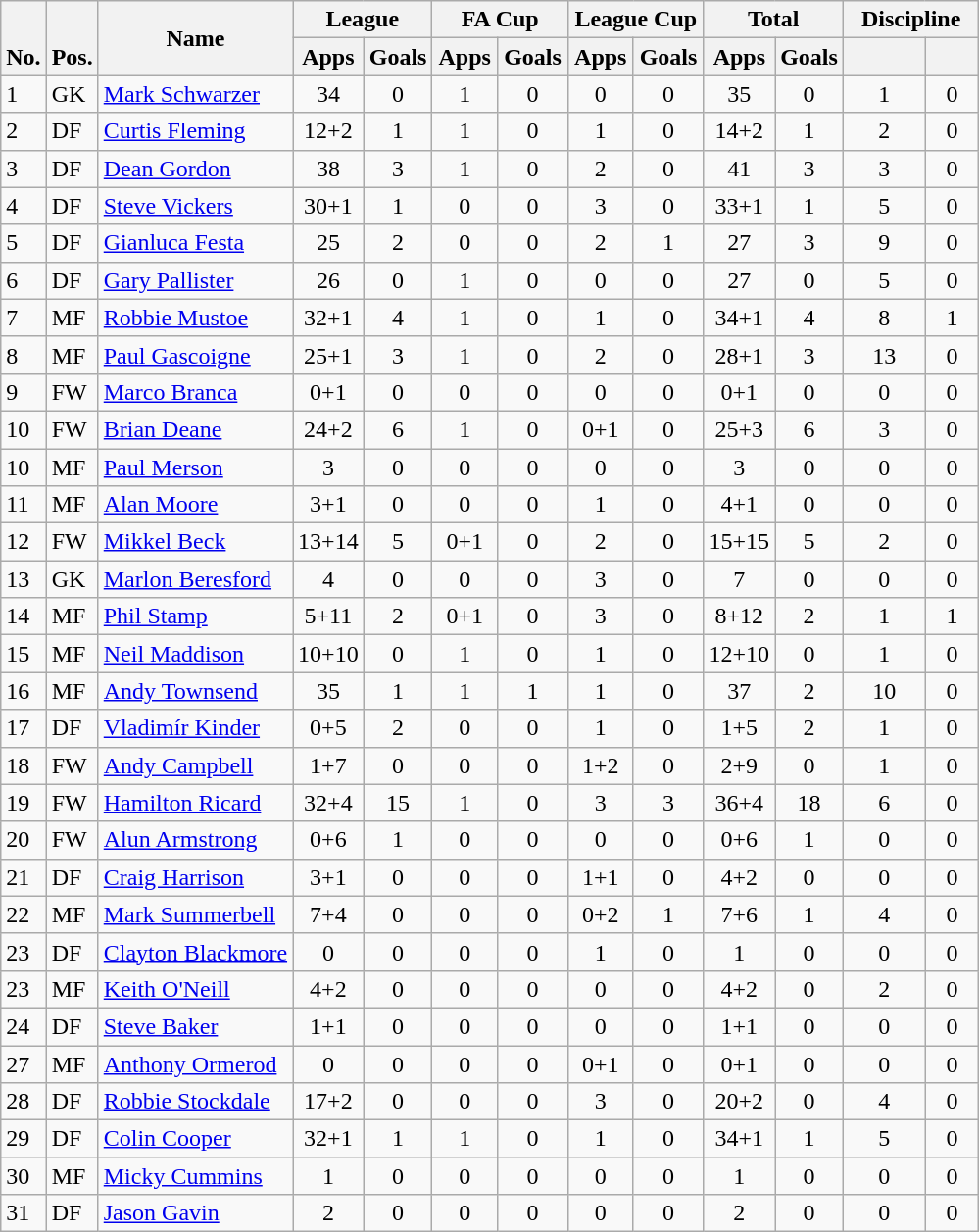<table class="wikitable" style="text-align:center">
<tr>
<th rowspan="2" style="vertical-align:bottom;">No.</th>
<th rowspan="2" style="vertical-align:bottom;">Pos.</th>
<th rowspan="2">Name</th>
<th colspan="2" style="width:85px;">League</th>
<th colspan="2" style="width:85px;">FA Cup</th>
<th colspan="2" style="width:85px;">League Cup</th>
<th colspan="2" style="width:85px;">Total</th>
<th colspan="2" style="width:85px;">Discipline</th>
</tr>
<tr>
<th>Apps</th>
<th>Goals</th>
<th>Apps</th>
<th>Goals</th>
<th>Apps</th>
<th>Goals</th>
<th>Apps</th>
<th>Goals</th>
<th></th>
<th></th>
</tr>
<tr>
<td align="left">1</td>
<td align="left">GK</td>
<td align="left"> <a href='#'>Mark Schwarzer</a></td>
<td>34</td>
<td>0</td>
<td>1</td>
<td>0</td>
<td>0</td>
<td>0</td>
<td>35</td>
<td>0</td>
<td>1</td>
<td>0</td>
</tr>
<tr>
<td align="left">2</td>
<td align="left">DF</td>
<td align="left"> <a href='#'>Curtis Fleming</a></td>
<td>12+2</td>
<td>1</td>
<td>1</td>
<td>0</td>
<td>1</td>
<td>0</td>
<td>14+2</td>
<td>1</td>
<td>2</td>
<td>0</td>
</tr>
<tr>
<td align="left">3</td>
<td align="left">DF</td>
<td align="left"> <a href='#'>Dean Gordon</a></td>
<td>38</td>
<td>3</td>
<td>1</td>
<td>0</td>
<td>2</td>
<td>0</td>
<td>41</td>
<td>3</td>
<td>3</td>
<td>0</td>
</tr>
<tr>
<td align="left">4</td>
<td align="left">DF</td>
<td align="left"> <a href='#'>Steve Vickers</a></td>
<td>30+1</td>
<td>1</td>
<td>0</td>
<td>0</td>
<td>3</td>
<td>0</td>
<td>33+1</td>
<td>1</td>
<td>5</td>
<td>0</td>
</tr>
<tr>
<td align="left">5</td>
<td align="left">DF</td>
<td align="left"> <a href='#'>Gianluca Festa</a></td>
<td>25</td>
<td>2</td>
<td>0</td>
<td>0</td>
<td>2</td>
<td>1</td>
<td>27</td>
<td>3</td>
<td>9</td>
<td>0</td>
</tr>
<tr>
<td align="left">6</td>
<td align="left">DF</td>
<td align="left"> <a href='#'>Gary Pallister</a></td>
<td>26</td>
<td>0</td>
<td>1</td>
<td>0</td>
<td>0</td>
<td>0</td>
<td>27</td>
<td>0</td>
<td>5</td>
<td>0</td>
</tr>
<tr>
<td align="left">7</td>
<td align="left">MF</td>
<td align="left"> <a href='#'>Robbie Mustoe</a></td>
<td>32+1</td>
<td>4</td>
<td>1</td>
<td>0</td>
<td>1</td>
<td>0</td>
<td>34+1</td>
<td>4</td>
<td>8</td>
<td>1</td>
</tr>
<tr>
<td align="left">8</td>
<td align="left">MF</td>
<td align="left"> <a href='#'>Paul Gascoigne</a></td>
<td>25+1</td>
<td>3</td>
<td>1</td>
<td>0</td>
<td>2</td>
<td>0</td>
<td>28+1</td>
<td>3</td>
<td>13</td>
<td>0</td>
</tr>
<tr>
<td align="left">9</td>
<td align="left">FW</td>
<td align="left"> <a href='#'>Marco Branca</a></td>
<td>0+1</td>
<td>0</td>
<td>0</td>
<td>0</td>
<td>0</td>
<td>0</td>
<td>0+1</td>
<td>0</td>
<td>0</td>
<td>0</td>
</tr>
<tr>
<td align="left">10</td>
<td align="left">FW</td>
<td align="left"> <a href='#'>Brian Deane</a></td>
<td>24+2</td>
<td>6</td>
<td>1</td>
<td>0</td>
<td>0+1</td>
<td>0</td>
<td>25+3</td>
<td>6</td>
<td>3</td>
<td>0</td>
</tr>
<tr>
<td align="left">10</td>
<td align="left">MF</td>
<td align="left"> <a href='#'>Paul Merson</a></td>
<td>3</td>
<td>0</td>
<td>0</td>
<td>0</td>
<td>0</td>
<td>0</td>
<td>3</td>
<td>0</td>
<td>0</td>
<td>0</td>
</tr>
<tr>
<td align="left">11</td>
<td align="left">MF</td>
<td align="left"> <a href='#'>Alan Moore</a></td>
<td>3+1</td>
<td>0</td>
<td>0</td>
<td>0</td>
<td>1</td>
<td>0</td>
<td>4+1</td>
<td>0</td>
<td>0</td>
<td>0</td>
</tr>
<tr>
<td align="left">12</td>
<td align="left">FW</td>
<td align="left"> <a href='#'>Mikkel Beck</a></td>
<td>13+14</td>
<td>5</td>
<td>0+1</td>
<td>0</td>
<td>2</td>
<td>0</td>
<td>15+15</td>
<td>5</td>
<td>2</td>
<td>0</td>
</tr>
<tr>
<td align="left">13</td>
<td align="left">GK</td>
<td align="left"> <a href='#'>Marlon Beresford</a></td>
<td>4</td>
<td>0</td>
<td>0</td>
<td>0</td>
<td>3</td>
<td>0</td>
<td>7</td>
<td>0</td>
<td>0</td>
<td>0</td>
</tr>
<tr>
<td align="left">14</td>
<td align="left">MF</td>
<td align="left"> <a href='#'>Phil Stamp</a></td>
<td>5+11</td>
<td>2</td>
<td>0+1</td>
<td>0</td>
<td>3</td>
<td>0</td>
<td>8+12</td>
<td>2</td>
<td>1</td>
<td>1</td>
</tr>
<tr>
<td align="left">15</td>
<td align="left">MF</td>
<td align="left"> <a href='#'>Neil Maddison</a></td>
<td>10+10</td>
<td>0</td>
<td>1</td>
<td>0</td>
<td>1</td>
<td>0</td>
<td>12+10</td>
<td>0</td>
<td>1</td>
<td>0</td>
</tr>
<tr>
<td align="left">16</td>
<td align="left">MF</td>
<td align="left"> <a href='#'>Andy Townsend</a></td>
<td>35</td>
<td>1</td>
<td>1</td>
<td>1</td>
<td>1</td>
<td>0</td>
<td>37</td>
<td>2</td>
<td>10</td>
<td>0</td>
</tr>
<tr>
<td align="left">17</td>
<td align="left">DF</td>
<td align="left"> <a href='#'>Vladimír Kinder</a></td>
<td>0+5</td>
<td>2</td>
<td>0</td>
<td>0</td>
<td>1</td>
<td>0</td>
<td>1+5</td>
<td>2</td>
<td>1</td>
<td>0</td>
</tr>
<tr>
<td align="left">18</td>
<td align="left">FW</td>
<td align="left"> <a href='#'>Andy Campbell</a></td>
<td>1+7</td>
<td>0</td>
<td>0</td>
<td>0</td>
<td>1+2</td>
<td>0</td>
<td>2+9</td>
<td>0</td>
<td>1</td>
<td>0</td>
</tr>
<tr>
<td align="left">19</td>
<td align="left">FW</td>
<td align="left"> <a href='#'>Hamilton Ricard</a></td>
<td>32+4</td>
<td>15</td>
<td>1</td>
<td>0</td>
<td>3</td>
<td>3</td>
<td>36+4</td>
<td>18</td>
<td>6</td>
<td>0</td>
</tr>
<tr>
<td align="left">20</td>
<td align="left">FW</td>
<td align="left"> <a href='#'>Alun Armstrong</a></td>
<td>0+6</td>
<td>1</td>
<td>0</td>
<td>0</td>
<td>0</td>
<td>0</td>
<td>0+6</td>
<td>1</td>
<td>0</td>
<td>0</td>
</tr>
<tr>
<td align="left">21</td>
<td align="left">DF</td>
<td align="left"> <a href='#'>Craig Harrison</a></td>
<td>3+1</td>
<td>0</td>
<td>0</td>
<td>0</td>
<td>1+1</td>
<td>0</td>
<td>4+2</td>
<td>0</td>
<td>0</td>
<td>0</td>
</tr>
<tr>
<td align="left">22</td>
<td align="left">MF</td>
<td align="left"> <a href='#'>Mark Summerbell</a></td>
<td>7+4</td>
<td>0</td>
<td>0</td>
<td>0</td>
<td>0+2</td>
<td>1</td>
<td>7+6</td>
<td>1</td>
<td>4</td>
<td>0</td>
</tr>
<tr>
<td align="left">23</td>
<td align="left">DF</td>
<td align="left"> <a href='#'>Clayton Blackmore</a></td>
<td>0</td>
<td>0</td>
<td>0</td>
<td>0</td>
<td>1</td>
<td>0</td>
<td>1</td>
<td>0</td>
<td>0</td>
<td>0</td>
</tr>
<tr>
<td align="left">23</td>
<td align="left">MF</td>
<td align="left"> <a href='#'>Keith O'Neill</a></td>
<td>4+2</td>
<td>0</td>
<td>0</td>
<td>0</td>
<td>0</td>
<td>0</td>
<td>4+2</td>
<td>0</td>
<td>2</td>
<td>0</td>
</tr>
<tr>
<td align="left">24</td>
<td align="left">DF</td>
<td align="left"> <a href='#'>Steve Baker</a></td>
<td>1+1</td>
<td>0</td>
<td>0</td>
<td>0</td>
<td>0</td>
<td>0</td>
<td>1+1</td>
<td>0</td>
<td>0</td>
<td>0</td>
</tr>
<tr>
<td align="left">27</td>
<td align="left">MF</td>
<td align="left"> <a href='#'>Anthony Ormerod</a></td>
<td>0</td>
<td>0</td>
<td>0</td>
<td>0</td>
<td>0+1</td>
<td>0</td>
<td>0+1</td>
<td>0</td>
<td>0</td>
<td>0</td>
</tr>
<tr>
<td align="left">28</td>
<td align="left">DF</td>
<td align="left"> <a href='#'>Robbie Stockdale</a></td>
<td>17+2</td>
<td>0</td>
<td>0</td>
<td>0</td>
<td>3</td>
<td>0</td>
<td>20+2</td>
<td>0</td>
<td>4</td>
<td>0</td>
</tr>
<tr>
<td align="left">29</td>
<td align="left">DF</td>
<td align="left"> <a href='#'>Colin Cooper</a></td>
<td>32+1</td>
<td>1</td>
<td>1</td>
<td>0</td>
<td>1</td>
<td>0</td>
<td>34+1</td>
<td>1</td>
<td>5</td>
<td>0</td>
</tr>
<tr>
<td align="left">30</td>
<td align="left">MF</td>
<td align="left"> <a href='#'>Micky Cummins</a></td>
<td>1</td>
<td>0</td>
<td>0</td>
<td>0</td>
<td>0</td>
<td>0</td>
<td>1</td>
<td>0</td>
<td>0</td>
<td>0</td>
</tr>
<tr>
<td align="left">31</td>
<td align="left">DF</td>
<td align="left"> <a href='#'>Jason Gavin</a></td>
<td>2</td>
<td>0</td>
<td>0</td>
<td>0</td>
<td>0</td>
<td>0</td>
<td>2</td>
<td>0</td>
<td>0</td>
<td>0</td>
</tr>
</table>
